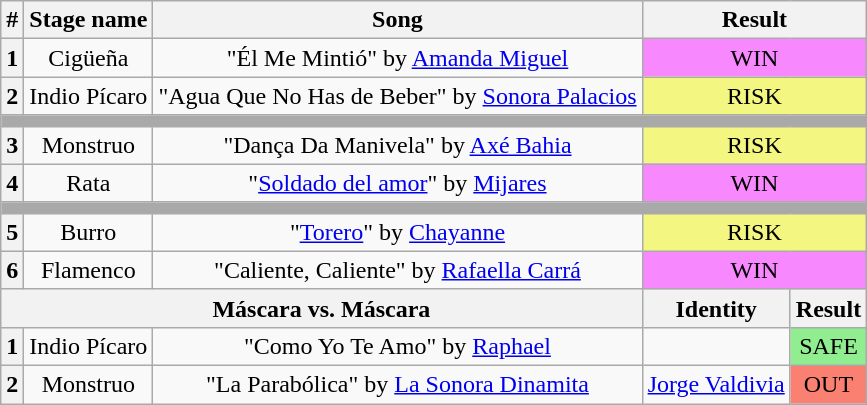<table class="wikitable plainrowheaders" style="text-align: center;">
<tr>
<th>#</th>
<th>Stage name</th>
<th>Song</th>
<th colspan=2>Result</th>
</tr>
<tr>
<th>1</th>
<td>Cigüeña</td>
<td>"Él Me Mintió" by <a href='#'>Amanda Miguel</a></td>
<td colspan=2 bgcolor=#F888FD>WIN</td>
</tr>
<tr>
<th>2</th>
<td>Indio Pícaro</td>
<td>"Agua Que No Has de Beber" by <a href='#'>Sonora Palacios</a></td>
<td colspan=2 bgcolor=#F3F781>RISK</td>
</tr>
<tr>
<td colspan="5" style="background:darkgray"></td>
</tr>
<tr>
<th>3</th>
<td>Monstruo</td>
<td>"Dança Da Manivela" by <a href='#'>Axé Bahia</a></td>
<td colspan=2 bgcolor=#F3F781>RISK</td>
</tr>
<tr>
<th>4</th>
<td>Rata</td>
<td>"<a href='#'>Soldado del amor</a>" by <a href='#'>Mijares</a></td>
<td colspan=2 bgcolor=#F888FD>WIN</td>
</tr>
<tr>
<td colspan="5" style="background:darkgray"></td>
</tr>
<tr>
<th>5</th>
<td>Burro</td>
<td>"<a href='#'>Torero</a>" by <a href='#'>Chayanne</a></td>
<td colspan=2 bgcolor=#F3F781>RISK</td>
</tr>
<tr>
<th>6</th>
<td>Flamenco</td>
<td>"Caliente, Caliente" by <a href='#'>Rafaella Carrá</a></td>
<td colspan=2 bgcolor=#F888FD>WIN</td>
</tr>
<tr>
<th colspan="3">Máscara vs. Máscara</th>
<th>Identity</th>
<th>Result</th>
</tr>
<tr>
<th>1</th>
<td>Indio Pícaro</td>
<td>"Como Yo Te Amo" by <a href='#'>Raphael</a></td>
<td></td>
<td bgcolor=lightgreen>SAFE</td>
</tr>
<tr>
<th>2</th>
<td>Monstruo</td>
<td>"La Parabólica" by <a href='#'>La Sonora Dinamita</a></td>
<td><a href='#'>Jorge Valdivia</a></td>
<td bgcolor=salmon>OUT</td>
</tr>
</table>
